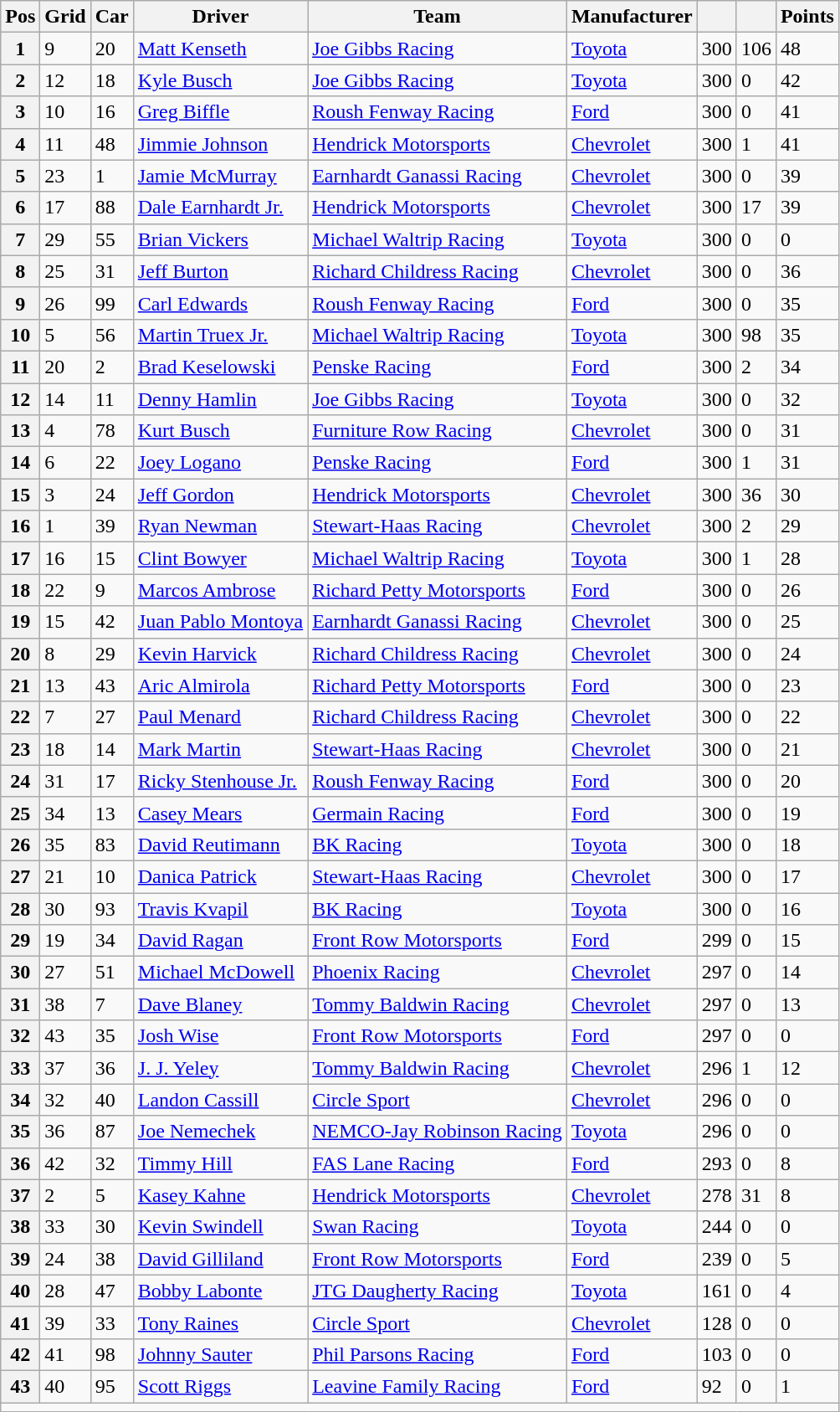<table class="wikitable sortable" border="1">
<tr>
<th>Pos</th>
<th>Grid</th>
<th>Car</th>
<th>Driver</th>
<th>Team</th>
<th>Manufacturer</th>
<th></th>
<th></th>
<th>Points</th>
</tr>
<tr>
<th>1</th>
<td>9</td>
<td>20</td>
<td><a href='#'>Matt Kenseth</a></td>
<td><a href='#'>Joe Gibbs Racing</a></td>
<td><a href='#'>Toyota</a></td>
<td>300</td>
<td>106</td>
<td>48</td>
</tr>
<tr>
<th>2</th>
<td>12</td>
<td>18</td>
<td><a href='#'>Kyle Busch</a></td>
<td><a href='#'>Joe Gibbs Racing</a></td>
<td><a href='#'>Toyota</a></td>
<td>300</td>
<td>0</td>
<td>42</td>
</tr>
<tr>
<th>3</th>
<td>10</td>
<td>16</td>
<td><a href='#'>Greg Biffle</a></td>
<td><a href='#'>Roush Fenway Racing</a></td>
<td><a href='#'>Ford</a></td>
<td>300</td>
<td>0</td>
<td>41</td>
</tr>
<tr>
<th>4</th>
<td>11</td>
<td>48</td>
<td><a href='#'>Jimmie Johnson</a></td>
<td><a href='#'>Hendrick Motorsports</a></td>
<td><a href='#'>Chevrolet</a></td>
<td>300</td>
<td>1</td>
<td>41</td>
</tr>
<tr>
<th>5</th>
<td>23</td>
<td>1</td>
<td><a href='#'>Jamie McMurray</a></td>
<td><a href='#'>Earnhardt Ganassi Racing</a></td>
<td><a href='#'>Chevrolet</a></td>
<td>300</td>
<td>0</td>
<td>39</td>
</tr>
<tr>
<th>6</th>
<td>17</td>
<td>88</td>
<td><a href='#'>Dale Earnhardt Jr.</a></td>
<td><a href='#'>Hendrick Motorsports</a></td>
<td><a href='#'>Chevrolet</a></td>
<td>300</td>
<td>17</td>
<td>39</td>
</tr>
<tr>
<th>7</th>
<td>29</td>
<td>55</td>
<td><a href='#'>Brian Vickers</a></td>
<td><a href='#'>Michael Waltrip Racing</a></td>
<td><a href='#'>Toyota</a></td>
<td>300</td>
<td>0</td>
<td>0</td>
</tr>
<tr>
<th>8</th>
<td>25</td>
<td>31</td>
<td><a href='#'>Jeff Burton</a></td>
<td><a href='#'>Richard Childress Racing</a></td>
<td><a href='#'>Chevrolet</a></td>
<td>300</td>
<td>0</td>
<td>36</td>
</tr>
<tr>
<th>9</th>
<td>26</td>
<td>99</td>
<td><a href='#'>Carl Edwards</a></td>
<td><a href='#'>Roush Fenway Racing</a></td>
<td><a href='#'>Ford</a></td>
<td>300</td>
<td>0</td>
<td>35</td>
</tr>
<tr>
<th>10</th>
<td>5</td>
<td>56</td>
<td><a href='#'>Martin Truex Jr.</a></td>
<td><a href='#'>Michael Waltrip Racing</a></td>
<td><a href='#'>Toyota</a></td>
<td>300</td>
<td>98</td>
<td>35</td>
</tr>
<tr>
<th>11</th>
<td>20</td>
<td>2</td>
<td><a href='#'>Brad Keselowski</a></td>
<td><a href='#'>Penske Racing</a></td>
<td><a href='#'>Ford</a></td>
<td>300</td>
<td>2</td>
<td>34</td>
</tr>
<tr>
<th>12</th>
<td>14</td>
<td>11</td>
<td><a href='#'>Denny Hamlin</a></td>
<td><a href='#'>Joe Gibbs Racing</a></td>
<td><a href='#'>Toyota</a></td>
<td>300</td>
<td>0</td>
<td>32</td>
</tr>
<tr>
<th>13</th>
<td>4</td>
<td>78</td>
<td><a href='#'>Kurt Busch</a></td>
<td><a href='#'>Furniture Row Racing</a></td>
<td><a href='#'>Chevrolet</a></td>
<td>300</td>
<td>0</td>
<td>31</td>
</tr>
<tr>
<th>14</th>
<td>6</td>
<td>22</td>
<td><a href='#'>Joey Logano</a></td>
<td><a href='#'>Penske Racing</a></td>
<td><a href='#'>Ford</a></td>
<td>300</td>
<td>1</td>
<td>31</td>
</tr>
<tr>
<th>15</th>
<td>3</td>
<td>24</td>
<td><a href='#'>Jeff Gordon</a></td>
<td><a href='#'>Hendrick Motorsports</a></td>
<td><a href='#'>Chevrolet</a></td>
<td>300</td>
<td>36</td>
<td>30</td>
</tr>
<tr>
<th>16</th>
<td>1</td>
<td>39</td>
<td><a href='#'>Ryan Newman</a></td>
<td><a href='#'>Stewart-Haas Racing</a></td>
<td><a href='#'>Chevrolet</a></td>
<td>300</td>
<td>2</td>
<td>29</td>
</tr>
<tr>
<th>17</th>
<td>16</td>
<td>15</td>
<td><a href='#'>Clint Bowyer</a></td>
<td><a href='#'>Michael Waltrip Racing</a></td>
<td><a href='#'>Toyota</a></td>
<td>300</td>
<td>1</td>
<td>28</td>
</tr>
<tr>
<th>18</th>
<td>22</td>
<td>9</td>
<td><a href='#'>Marcos Ambrose</a></td>
<td><a href='#'>Richard Petty Motorsports</a></td>
<td><a href='#'>Ford</a></td>
<td>300</td>
<td>0</td>
<td>26</td>
</tr>
<tr>
<th>19</th>
<td>15</td>
<td>42</td>
<td><a href='#'>Juan Pablo Montoya</a></td>
<td><a href='#'>Earnhardt Ganassi Racing</a></td>
<td><a href='#'>Chevrolet</a></td>
<td>300</td>
<td>0</td>
<td>25</td>
</tr>
<tr>
<th>20</th>
<td>8</td>
<td>29</td>
<td><a href='#'>Kevin Harvick</a></td>
<td><a href='#'>Richard Childress Racing</a></td>
<td><a href='#'>Chevrolet</a></td>
<td>300</td>
<td>0</td>
<td>24</td>
</tr>
<tr>
<th>21</th>
<td>13</td>
<td>43</td>
<td><a href='#'>Aric Almirola</a></td>
<td><a href='#'>Richard Petty Motorsports</a></td>
<td><a href='#'>Ford</a></td>
<td>300</td>
<td>0</td>
<td>23</td>
</tr>
<tr>
<th>22</th>
<td>7</td>
<td>27</td>
<td><a href='#'>Paul Menard</a></td>
<td><a href='#'>Richard Childress Racing</a></td>
<td><a href='#'>Chevrolet</a></td>
<td>300</td>
<td>0</td>
<td>22</td>
</tr>
<tr>
<th>23</th>
<td>18</td>
<td>14</td>
<td><a href='#'>Mark Martin</a></td>
<td><a href='#'>Stewart-Haas Racing</a></td>
<td><a href='#'>Chevrolet</a></td>
<td>300</td>
<td>0</td>
<td>21</td>
</tr>
<tr>
<th>24</th>
<td>31</td>
<td>17</td>
<td><a href='#'>Ricky Stenhouse Jr.</a></td>
<td><a href='#'>Roush Fenway Racing</a></td>
<td><a href='#'>Ford</a></td>
<td>300</td>
<td>0</td>
<td>20</td>
</tr>
<tr>
<th>25</th>
<td>34</td>
<td>13</td>
<td><a href='#'>Casey Mears</a></td>
<td><a href='#'>Germain Racing</a></td>
<td><a href='#'>Ford</a></td>
<td>300</td>
<td>0</td>
<td>19</td>
</tr>
<tr>
<th>26</th>
<td>35</td>
<td>83</td>
<td><a href='#'>David Reutimann</a></td>
<td><a href='#'>BK Racing</a></td>
<td><a href='#'>Toyota</a></td>
<td>300</td>
<td>0</td>
<td>18</td>
</tr>
<tr>
<th>27</th>
<td>21</td>
<td>10</td>
<td><a href='#'>Danica Patrick</a></td>
<td><a href='#'>Stewart-Haas Racing</a></td>
<td><a href='#'>Chevrolet</a></td>
<td>300</td>
<td>0</td>
<td>17</td>
</tr>
<tr>
<th>28</th>
<td>30</td>
<td>93</td>
<td><a href='#'>Travis Kvapil</a></td>
<td><a href='#'>BK Racing</a></td>
<td><a href='#'>Toyota</a></td>
<td>300</td>
<td>0</td>
<td>16</td>
</tr>
<tr>
<th>29</th>
<td>19</td>
<td>34</td>
<td><a href='#'>David Ragan</a></td>
<td><a href='#'>Front Row Motorsports</a></td>
<td><a href='#'>Ford</a></td>
<td>299</td>
<td>0</td>
<td>15</td>
</tr>
<tr>
<th>30</th>
<td>27</td>
<td>51</td>
<td><a href='#'>Michael McDowell</a></td>
<td><a href='#'>Phoenix Racing</a></td>
<td><a href='#'>Chevrolet</a></td>
<td>297</td>
<td>0</td>
<td>14</td>
</tr>
<tr>
<th>31</th>
<td>38</td>
<td>7</td>
<td><a href='#'>Dave Blaney</a></td>
<td><a href='#'>Tommy Baldwin Racing</a></td>
<td><a href='#'>Chevrolet</a></td>
<td>297</td>
<td>0</td>
<td>13</td>
</tr>
<tr>
<th>32</th>
<td>43</td>
<td>35</td>
<td><a href='#'>Josh Wise</a></td>
<td><a href='#'>Front Row Motorsports</a></td>
<td><a href='#'>Ford</a></td>
<td>297</td>
<td>0</td>
<td>0</td>
</tr>
<tr>
<th>33</th>
<td>37</td>
<td>36</td>
<td><a href='#'>J. J. Yeley</a></td>
<td><a href='#'>Tommy Baldwin Racing</a></td>
<td><a href='#'>Chevrolet</a></td>
<td>296</td>
<td>1</td>
<td>12</td>
</tr>
<tr>
<th>34</th>
<td>32</td>
<td>40</td>
<td><a href='#'>Landon Cassill</a></td>
<td><a href='#'>Circle Sport</a></td>
<td><a href='#'>Chevrolet</a></td>
<td>296</td>
<td>0</td>
<td>0</td>
</tr>
<tr>
<th>35</th>
<td>36</td>
<td>87</td>
<td><a href='#'>Joe Nemechek</a></td>
<td><a href='#'>NEMCO-Jay Robinson Racing</a></td>
<td><a href='#'>Toyota</a></td>
<td>296</td>
<td>0</td>
<td>0</td>
</tr>
<tr>
<th>36</th>
<td>42</td>
<td>32</td>
<td><a href='#'>Timmy Hill</a></td>
<td><a href='#'>FAS Lane Racing</a></td>
<td><a href='#'>Ford</a></td>
<td>293</td>
<td>0</td>
<td>8</td>
</tr>
<tr>
<th>37</th>
<td>2</td>
<td>5</td>
<td><a href='#'>Kasey Kahne</a></td>
<td><a href='#'>Hendrick Motorsports</a></td>
<td><a href='#'>Chevrolet</a></td>
<td>278</td>
<td>31</td>
<td>8</td>
</tr>
<tr>
<th>38</th>
<td>33</td>
<td>30</td>
<td><a href='#'>Kevin Swindell</a></td>
<td><a href='#'>Swan Racing</a></td>
<td><a href='#'>Toyota</a></td>
<td>244</td>
<td>0</td>
<td>0</td>
</tr>
<tr>
<th>39</th>
<td>24</td>
<td>38</td>
<td><a href='#'>David Gilliland</a></td>
<td><a href='#'>Front Row Motorsports</a></td>
<td><a href='#'>Ford</a></td>
<td>239</td>
<td>0</td>
<td>5</td>
</tr>
<tr>
<th>40</th>
<td>28</td>
<td>47</td>
<td><a href='#'>Bobby Labonte</a></td>
<td><a href='#'>JTG Daugherty Racing</a></td>
<td><a href='#'>Toyota</a></td>
<td>161</td>
<td>0</td>
<td>4</td>
</tr>
<tr>
<th>41</th>
<td>39</td>
<td>33</td>
<td><a href='#'>Tony Raines</a></td>
<td><a href='#'>Circle Sport</a></td>
<td><a href='#'>Chevrolet</a></td>
<td>128</td>
<td>0</td>
<td>0</td>
</tr>
<tr>
<th>42</th>
<td>41</td>
<td>98</td>
<td><a href='#'>Johnny Sauter</a></td>
<td><a href='#'>Phil Parsons Racing</a></td>
<td><a href='#'>Ford</a></td>
<td>103</td>
<td>0</td>
<td>0</td>
</tr>
<tr>
<th>43</th>
<td>40</td>
<td>95</td>
<td><a href='#'>Scott Riggs</a></td>
<td><a href='#'>Leavine Family Racing</a></td>
<td><a href='#'>Ford</a></td>
<td>92</td>
<td>0</td>
<td>1</td>
</tr>
<tr class="sortbottom">
<td colspan="9"></td>
</tr>
</table>
